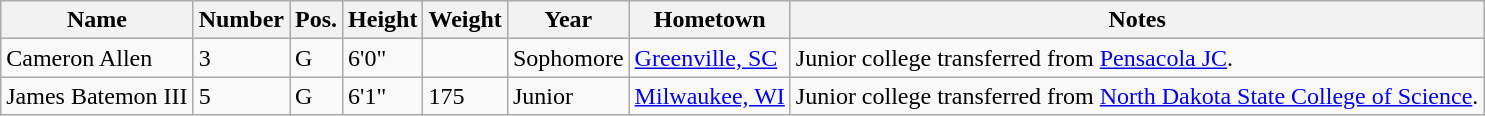<table class="wikitable sortable" border="1">
<tr>
<th>Name</th>
<th>Number</th>
<th>Pos.</th>
<th>Height</th>
<th>Weight</th>
<th>Year</th>
<th>Hometown</th>
<th class="unsortable">Notes</th>
</tr>
<tr>
<td>Cameron Allen</td>
<td>3</td>
<td>G</td>
<td>6'0"</td>
<td></td>
<td>Sophomore</td>
<td><a href='#'>Greenville, SC</a></td>
<td>Junior college transferred from <a href='#'>Pensacola JC</a>.</td>
</tr>
<tr>
<td>James Batemon III</td>
<td>5</td>
<td>G</td>
<td>6'1"</td>
<td>175</td>
<td>Junior</td>
<td><a href='#'>Milwaukee, WI</a></td>
<td>Junior college transferred from <a href='#'>North Dakota State College of Science</a>.</td>
</tr>
</table>
